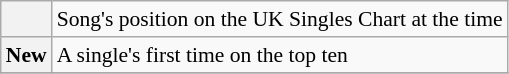<table class="wikitable plainrowheaders" style="font-size:90%;">
<tr>
<th scope=col></th>
<td>Song's position on the UK Singles Chart at the time</td>
</tr>
<tr>
<th scope=row style="text-align:center;">New</th>
<td>A single's first time on the top ten</td>
</tr>
<tr>
</tr>
</table>
